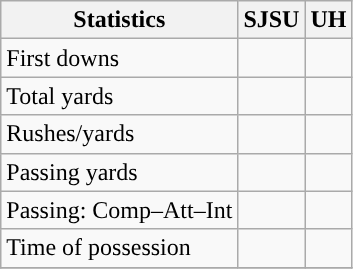<table class="wikitable" style="float: left;">
<tr>
<th>Statistics</th>
<th>SJSU</th>
<th>UH</th>
</tr>
<tr>
<td>First downs</td>
<td></td>
<td></td>
</tr>
<tr>
<td>Total yards</td>
<td></td>
<td></td>
</tr>
<tr>
<td>Rushes/yards</td>
<td></td>
<td></td>
</tr>
<tr>
<td>Passing yards</td>
<td></td>
<td></td>
</tr>
<tr>
<td>Passing: Comp–Att–Int</td>
<td></td>
<td></td>
</tr>
<tr>
<td>Time of possession</td>
<td></td>
<td></td>
</tr>
<tr>
</tr>
</table>
